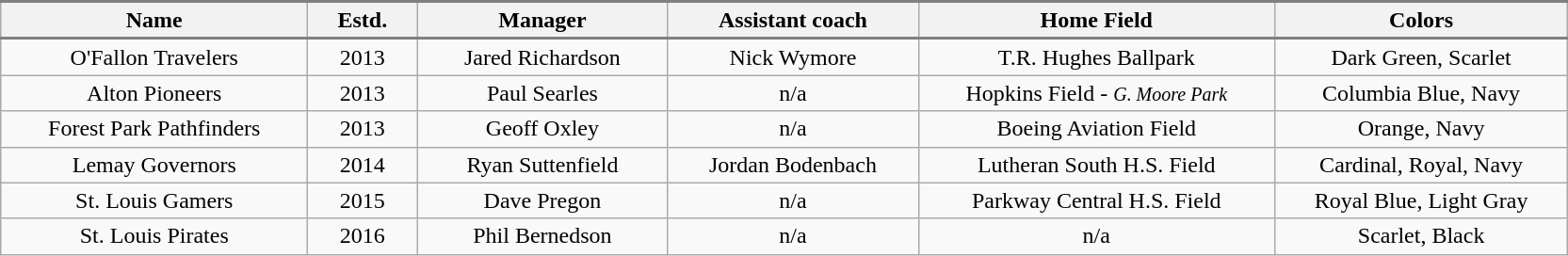<table class="wikitable">
<tr style="border-top: 2px solid grey" align="center">
<th scope="col" width="210px">Name</th>
<th scope="col" width="70px">Estd.</th>
<th scope="col" width="170px">Manager</th>
<th scope="col" width="170px">Assistant coach</th>
<th scope="col" width="245px">Home Field</th>
<th scope="col" width="200px">Colors</th>
</tr>
<tr style="color: black; border-top: 2px solid grey" align="center">
<td>O'Fallon Travelers</td>
<td>2013</td>
<td>Jared Richardson</td>
<td>Nick Wymore</td>
<td>T.R. Hughes Ballpark</td>
<td>Dark Green, Scarlet</td>
</tr>
<tr style="color: black" align="center">
<td>Alton Pioneers</td>
<td>2013</td>
<td>Paul Searles</td>
<td>n/a</td>
<td>Hopkins Field - <small><em>G. Moore Park</em></small></td>
<td>Columbia Blue, Navy</td>
</tr>
<tr style="color: black" align="center">
<td>Forest Park Pathfinders</td>
<td>2013</td>
<td>Geoff Oxley</td>
<td>n/a</td>
<td>Boeing Aviation Field</td>
<td>Orange, Navy</td>
</tr>
<tr style="color: black" align="center">
<td>Lemay Governors</td>
<td>2014</td>
<td>Ryan Suttenfield</td>
<td>Jordan Bodenbach</td>
<td>Lutheran South H.S. Field</td>
<td>Cardinal, Royal, Navy</td>
</tr>
<tr style="color: black" align="center">
<td>St. Louis Gamers</td>
<td>2015</td>
<td>Dave Pregon</td>
<td>n/a</td>
<td>Parkway Central H.S. Field</td>
<td>Royal Blue, Light Gray</td>
</tr>
<tr style="color: black" align="center">
<td>St. Louis Pirates</td>
<td>2016</td>
<td>Phil Bernedson</td>
<td>n/a</td>
<td>n/a</td>
<td>Scarlet, Black</td>
</tr>
</table>
